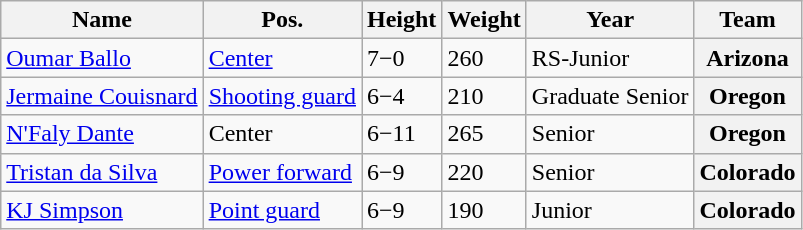<table class="wikitable sortable" border="1">
<tr>
<th>Name</th>
<th>Pos.</th>
<th>Height</th>
<th>Weight</th>
<th>Year</th>
<th>Team</th>
</tr>
<tr>
<td><a href='#'>Oumar Ballo</a></td>
<td><a href='#'>Center</a></td>
<td>7−0</td>
<td>260</td>
<td>RS-Junior</td>
<th style=>Arizona</th>
</tr>
<tr>
<td><a href='#'>Jermaine Couisnard</a></td>
<td><a href='#'>Shooting guard</a></td>
<td>6−4</td>
<td>210</td>
<td>Graduate Senior</td>
<th style=>Oregon</th>
</tr>
<tr>
<td><a href='#'>N'Faly Dante</a></td>
<td>Center</td>
<td>6−11</td>
<td>265</td>
<td>Senior</td>
<th style=>Oregon</th>
</tr>
<tr>
<td><a href='#'>Tristan da Silva</a></td>
<td><a href='#'>Power forward</a></td>
<td>6−9</td>
<td>220</td>
<td>Senior</td>
<th style=>Colorado</th>
</tr>
<tr>
<td><a href='#'>KJ Simpson</a></td>
<td><a href='#'>Point guard</a></td>
<td>6−9</td>
<td>190</td>
<td>Junior</td>
<th style=>Colorado</th>
</tr>
</table>
